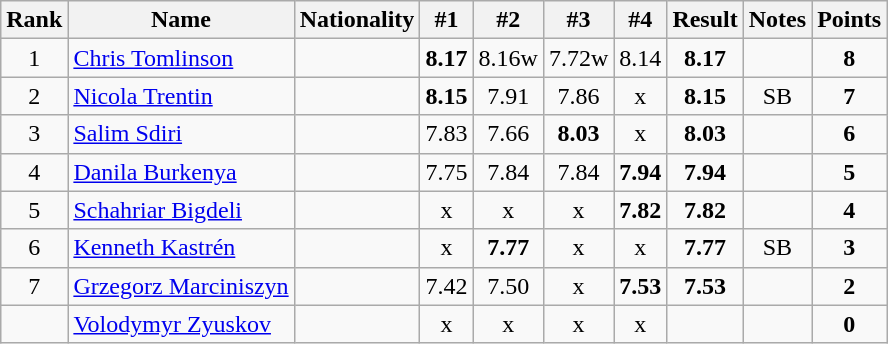<table class="wikitable sortable" style="text-align:center">
<tr>
<th>Rank</th>
<th>Name</th>
<th>Nationality</th>
<th>#1</th>
<th>#2</th>
<th>#3</th>
<th>#4</th>
<th>Result</th>
<th>Notes</th>
<th>Points</th>
</tr>
<tr>
<td>1</td>
<td align=left><a href='#'>Chris Tomlinson</a></td>
<td align=left></td>
<td><strong>8.17</strong></td>
<td>8.16w</td>
<td>7.72w</td>
<td>8.14</td>
<td><strong>8.17</strong></td>
<td></td>
<td><strong>8</strong></td>
</tr>
<tr>
<td>2</td>
<td align=left><a href='#'>Nicola Trentin</a></td>
<td align=left></td>
<td><strong>8.15</strong></td>
<td>7.91</td>
<td>7.86</td>
<td>x</td>
<td><strong>8.15</strong></td>
<td>SB</td>
<td><strong>7</strong></td>
</tr>
<tr>
<td>3</td>
<td align=left><a href='#'>Salim Sdiri</a></td>
<td align=left></td>
<td>7.83</td>
<td>7.66</td>
<td><strong>8.03</strong></td>
<td>x</td>
<td><strong>8.03</strong></td>
<td></td>
<td><strong>6</strong></td>
</tr>
<tr>
<td>4</td>
<td align=left><a href='#'>Danila Burkenya</a></td>
<td align=left></td>
<td>7.75</td>
<td>7.84</td>
<td>7.84</td>
<td><strong>7.94</strong></td>
<td><strong>7.94</strong></td>
<td></td>
<td><strong>5</strong></td>
</tr>
<tr>
<td>5</td>
<td align=left><a href='#'>Schahriar Bigdeli</a></td>
<td align=left></td>
<td>x</td>
<td>x</td>
<td>x</td>
<td><strong>7.82</strong></td>
<td><strong>7.82</strong></td>
<td></td>
<td><strong>4</strong></td>
</tr>
<tr>
<td>6</td>
<td align=left><a href='#'>Kenneth Kastrén</a></td>
<td align=left></td>
<td>x</td>
<td><strong>7.77</strong></td>
<td>x</td>
<td>x</td>
<td><strong>7.77</strong></td>
<td>SB</td>
<td><strong>3</strong></td>
</tr>
<tr>
<td>7</td>
<td align=left><a href='#'>Grzegorz Marciniszyn</a></td>
<td align=left></td>
<td>7.42</td>
<td>7.50</td>
<td>x</td>
<td><strong>7.53</strong></td>
<td><strong>7.53</strong></td>
<td></td>
<td><strong>2</strong></td>
</tr>
<tr>
<td></td>
<td align=left><a href='#'>Volodymyr Zyuskov</a></td>
<td align=left></td>
<td>x</td>
<td>x</td>
<td>x</td>
<td>x</td>
<td><strong></strong></td>
<td></td>
<td><strong>0</strong></td>
</tr>
</table>
